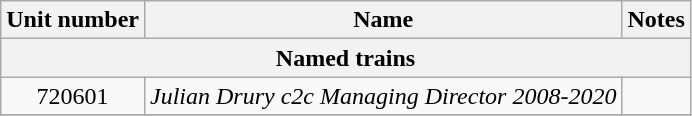<table class="wikitable sortable">
<tr>
<th>Unit number</th>
<th>Name</th>
<th>Notes</th>
</tr>
<tr>
<th colspan=7>Named trains</th>
</tr>
<tr>
<td style="text-align:center;">720601</td>
<td><em>Julian Drury c2c Managing Director 2008-2020</em></td>
<td></td>
</tr>
<tr>
</tr>
</table>
